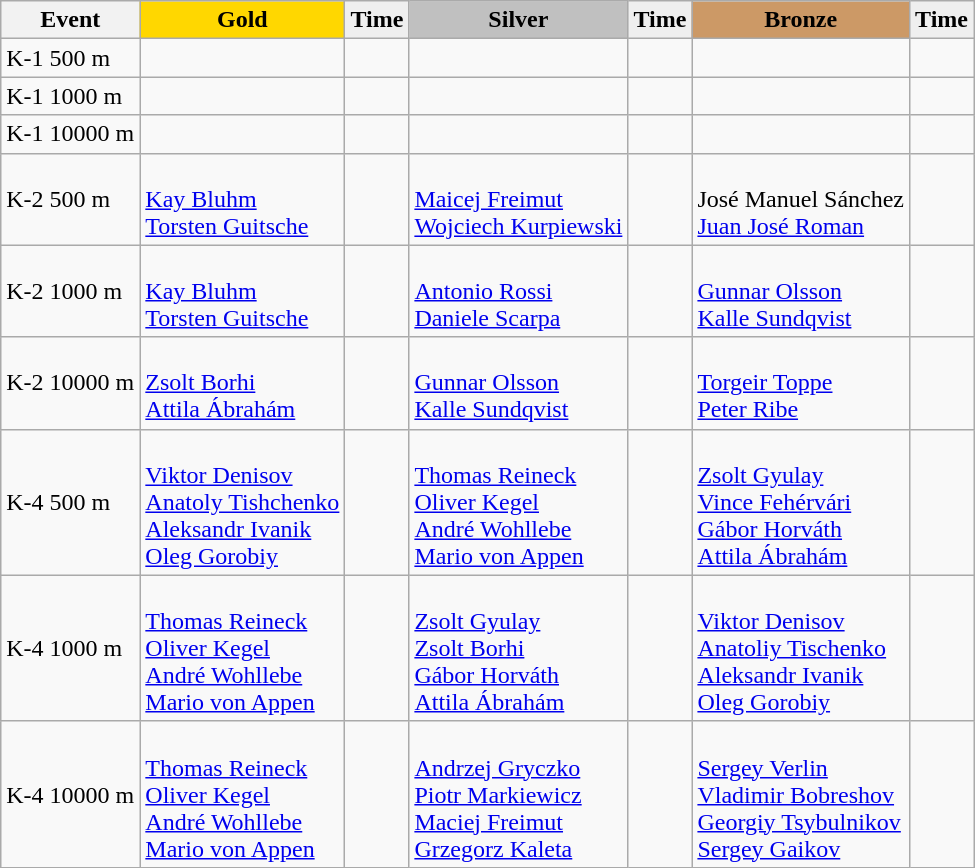<table class="wikitable">
<tr>
<th>Event</th>
<td align=center bgcolor="gold"><strong>Gold</strong></td>
<td align=center bgcolor="EFEFEF"><strong>Time</strong></td>
<td align=center bgcolor="silver"><strong>Silver</strong></td>
<td align=center bgcolor="EFEFEF"><strong>Time</strong></td>
<td align=center bgcolor="CC9966"><strong>Bronze</strong></td>
<td align=center bgcolor="EFEFEF"><strong>Time</strong></td>
</tr>
<tr>
<td>K-1 500 m</td>
<td></td>
<td></td>
<td></td>
<td></td>
<td></td>
<td></td>
</tr>
<tr>
<td>K-1 1000 m</td>
<td></td>
<td></td>
<td></td>
<td></td>
<td></td>
<td></td>
</tr>
<tr>
<td>K-1 10000 m</td>
<td></td>
<td></td>
<td></td>
<td></td>
<td></td>
<td></td>
</tr>
<tr>
<td>K-2 500 m</td>
<td><br><a href='#'>Kay Bluhm</a><br><a href='#'>Torsten Guitsche</a></td>
<td></td>
<td><br><a href='#'>Maicej Freimut</a><br><a href='#'>Wojciech Kurpiewski</a></td>
<td></td>
<td><br>José Manuel Sánchez<br><a href='#'>Juan José Roman</a></td>
<td></td>
</tr>
<tr>
<td>K-2 1000 m</td>
<td><br><a href='#'>Kay Bluhm</a><br><a href='#'>Torsten Guitsche</a></td>
<td></td>
<td><br><a href='#'>Antonio Rossi</a><br><a href='#'>Daniele Scarpa</a></td>
<td></td>
<td><br><a href='#'>Gunnar Olsson</a><br><a href='#'>Kalle Sundqvist</a></td>
<td></td>
</tr>
<tr>
<td>K-2 10000 m</td>
<td><br><a href='#'>Zsolt Borhi</a><br><a href='#'>Attila Ábrahám</a></td>
<td></td>
<td><br><a href='#'>Gunnar Olsson</a><br><a href='#'>Kalle Sundqvist</a></td>
<td></td>
<td><br><a href='#'>Torgeir Toppe</a><br><a href='#'>Peter Ribe</a></td>
<td></td>
</tr>
<tr>
<td>K-4 500 m</td>
<td><br><a href='#'>Viktor Denisov</a><br><a href='#'>Anatoly Tishchenko</a><br><a href='#'>Aleksandr Ivanik</a><br><a href='#'>Oleg Gorobiy</a></td>
<td></td>
<td><br><a href='#'>Thomas Reineck</a><br><a href='#'>Oliver Kegel</a><br><a href='#'>André Wohllebe</a><br><a href='#'>Mario von Appen</a></td>
<td></td>
<td><br><a href='#'>Zsolt Gyulay</a><br><a href='#'>Vince Fehérvári</a><br><a href='#'>Gábor Horváth</a><br><a href='#'>Attila Ábrahám</a></td>
<td></td>
</tr>
<tr>
<td>K-4 1000 m</td>
<td><br><a href='#'>Thomas Reineck</a><br><a href='#'>Oliver Kegel</a><br><a href='#'>André Wohllebe</a><br><a href='#'>Mario von Appen</a></td>
<td></td>
<td><br><a href='#'>Zsolt Gyulay</a><br><a href='#'>Zsolt Borhi</a><br><a href='#'>Gábor Horváth</a><br><a href='#'>Attila Ábrahám</a></td>
<td></td>
<td><br><a href='#'>Viktor Denisov</a><br><a href='#'>Anatoliy Tischenko</a><br><a href='#'>Aleksandr Ivanik</a><br><a href='#'>Oleg Gorobiy</a></td>
<td></td>
</tr>
<tr>
<td>K-4 10000 m</td>
<td><br><a href='#'>Thomas Reineck</a><br><a href='#'>Oliver Kegel</a><br><a href='#'>André Wohllebe</a><br><a href='#'>Mario von Appen</a></td>
<td></td>
<td><br><a href='#'>Andrzej Gryczko</a><br><a href='#'>Piotr Markiewicz</a><br><a href='#'>Maciej Freimut</a><br><a href='#'>Grzegorz Kaleta</a></td>
<td></td>
<td><br><a href='#'>Sergey Verlin</a><br><a href='#'>Vladimir Bobreshov</a><br><a href='#'>Georgiy Tsybulnikov</a><br><a href='#'>Sergey Gaikov</a></td>
<td></td>
</tr>
</table>
